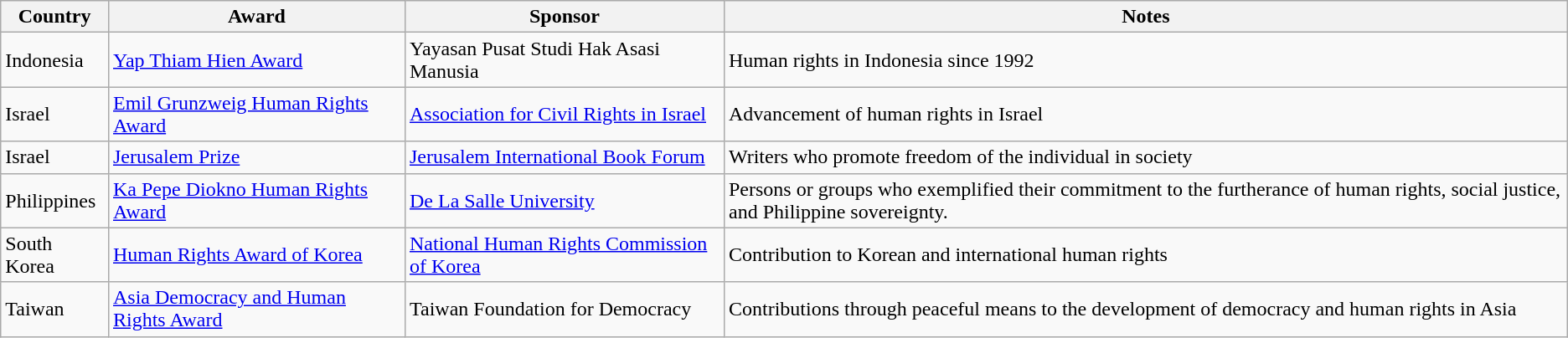<table class="wikitable sortable">
<tr>
<th>Country</th>
<th>Award</th>
<th>Sponsor</th>
<th>Notes</th>
</tr>
<tr>
<td>Indonesia</td>
<td data-sort-value="Yap Thiam Hien"><a href='#'>Yap Thiam Hien Award</a></td>
<td>Yayasan Pusat Studi Hak Asasi Manusia</td>
<td>Human rights in Indonesia since 1992</td>
</tr>
<tr>
<td>Israel</td>
<td data-sort-value="Grunzweig"><a href='#'>Emil Grunzweig Human Rights Award</a></td>
<td><a href='#'>Association for Civil Rights in Israel</a></td>
<td>Advancement of human rights in Israel</td>
</tr>
<tr>
<td>Israel</td>
<td data-sort-value="Jerusalem"><a href='#'>Jerusalem Prize</a></td>
<td><a href='#'>Jerusalem International Book Forum</a></td>
<td>Writers who promote freedom of the individual in society</td>
</tr>
<tr>
<td>Philippines</td>
<td data-sort-value="Ka Pepe Diokno"><a href='#'>Ka Pepe Diokno Human Rights Award</a></td>
<td><a href='#'>De La Salle University</a></td>
<td>Persons or groups who exemplified their commitment to the furtherance of human rights, social justice, and Philippine sovereignty.</td>
</tr>
<tr>
<td>South Korea</td>
<td data-sort-value="Human Rights Korea "><a href='#'>Human Rights Award of Korea</a></td>
<td><a href='#'>National Human Rights Commission of Korea</a></td>
<td>Contribution to Korean and international human rights</td>
</tr>
<tr>
<td>Taiwan</td>
<td data-sort-value="Asia Democracy"><a href='#'>Asia Democracy and Human Rights Award</a></td>
<td>Taiwan Foundation for Democracy</td>
<td>Contributions through peaceful means to the development of democracy and human rights in Asia</td>
</tr>
</table>
